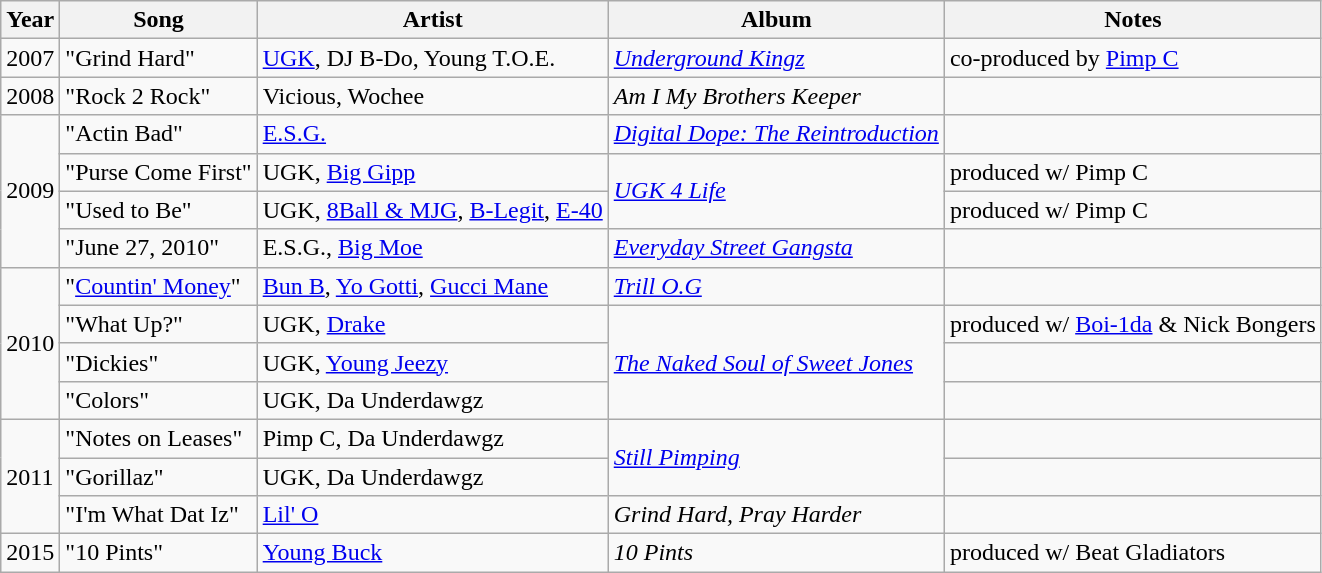<table class="wikitable">
<tr>
<th>Year</th>
<th>Song</th>
<th>Artist</th>
<th>Album</th>
<th>Notes</th>
</tr>
<tr>
<td>2007</td>
<td>"Grind Hard"</td>
<td><a href='#'>UGK</a>, DJ B-Do, Young T.O.E.</td>
<td><em><a href='#'>Underground Kingz</a></em></td>
<td>co-produced by <a href='#'>Pimp C</a></td>
</tr>
<tr>
<td>2008</td>
<td>"Rock 2 Rock"</td>
<td>Vicious, Wochee</td>
<td><em>Am I My Brothers Keeper</em></td>
<td></td>
</tr>
<tr>
<td rowspan="4">2009</td>
<td>"Actin Bad"</td>
<td><a href='#'>E.S.G.</a></td>
<td><em><a href='#'>Digital Dope: The Reintroduction</a></em></td>
<td></td>
</tr>
<tr>
<td>"Purse Come First"</td>
<td>UGK, <a href='#'>Big Gipp</a></td>
<td rowspan="2"><em><a href='#'>UGK 4 Life</a></em></td>
<td>produced w/ Pimp C</td>
</tr>
<tr>
<td>"Used to Be"</td>
<td>UGK, <a href='#'>8Ball & MJG</a>, <a href='#'>B-Legit</a>, <a href='#'>E-40</a></td>
<td>produced w/ Pimp C</td>
</tr>
<tr>
<td>"June 27, 2010"</td>
<td>E.S.G., <a href='#'>Big Moe</a></td>
<td><em><a href='#'>Everyday Street Gangsta</a></em></td>
<td></td>
</tr>
<tr>
<td rowspan="4">2010</td>
<td>"<a href='#'>Countin' Money</a>"</td>
<td><a href='#'>Bun B</a>, <a href='#'>Yo Gotti</a>, <a href='#'>Gucci Mane</a></td>
<td><em><a href='#'>Trill O.G</a></em></td>
<td></td>
</tr>
<tr>
<td>"What Up?"</td>
<td>UGK, <a href='#'>Drake</a></td>
<td rowspan="3"><em><a href='#'>The Naked Soul of Sweet Jones</a></em></td>
<td>produced w/ <a href='#'>Boi-1da</a> & Nick Bongers</td>
</tr>
<tr>
<td>"Dickies"</td>
<td>UGK, <a href='#'>Young Jeezy</a></td>
<td></td>
</tr>
<tr>
<td>"Colors"</td>
<td>UGK, Da Underdawgz</td>
<td></td>
</tr>
<tr>
<td rowspan="3">2011</td>
<td>"Notes on Leases"</td>
<td>Pimp C, Da Underdawgz</td>
<td rowspan="2"><em><a href='#'>Still Pimping</a></em></td>
<td></td>
</tr>
<tr>
<td>"Gorillaz"</td>
<td>UGK, Da Underdawgz</td>
<td></td>
</tr>
<tr>
<td>"I'm What Dat Iz"</td>
<td><a href='#'>Lil' O</a></td>
<td><em>Grind Hard, Pray Harder</em></td>
<td></td>
</tr>
<tr>
<td>2015</td>
<td>"10 Pints"</td>
<td><a href='#'>Young Buck</a></td>
<td><em>10 Pints</em></td>
<td>produced w/ Beat Gladiators</td>
</tr>
</table>
